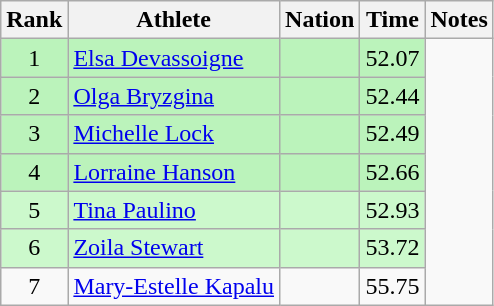<table class="wikitable sortable" style="text-align:center">
<tr>
<th>Rank</th>
<th>Athlete</th>
<th>Nation</th>
<th>Time</th>
<th>Notes</th>
</tr>
<tr style="background:#bbf3bb;">
<td>1</td>
<td align=left><a href='#'>Elsa Devassoigne</a></td>
<td align=left></td>
<td>52.07</td>
</tr>
<tr style="background:#bbf3bb;">
<td>2</td>
<td align=left><a href='#'>Olga Bryzgina</a></td>
<td align=left></td>
<td>52.44</td>
</tr>
<tr style="background:#bbf3bb;">
<td>3</td>
<td align=left><a href='#'>Michelle Lock</a></td>
<td align=left></td>
<td>52.49</td>
</tr>
<tr style="background:#bbf3bb;">
<td>4</td>
<td align=left><a href='#'>Lorraine Hanson</a></td>
<td align=left></td>
<td>52.66</td>
</tr>
<tr style="background:#ccf9cc;">
<td>5</td>
<td align=left><a href='#'>Tina Paulino</a></td>
<td align=left></td>
<td>52.93</td>
</tr>
<tr style="background:#ccf9cc;">
<td>6</td>
<td align=left><a href='#'>Zoila Stewart</a></td>
<td align=left></td>
<td>53.72</td>
</tr>
<tr>
<td>7</td>
<td align=left><a href='#'>Mary-Estelle Kapalu</a></td>
<td align=left></td>
<td>55.75</td>
</tr>
</table>
